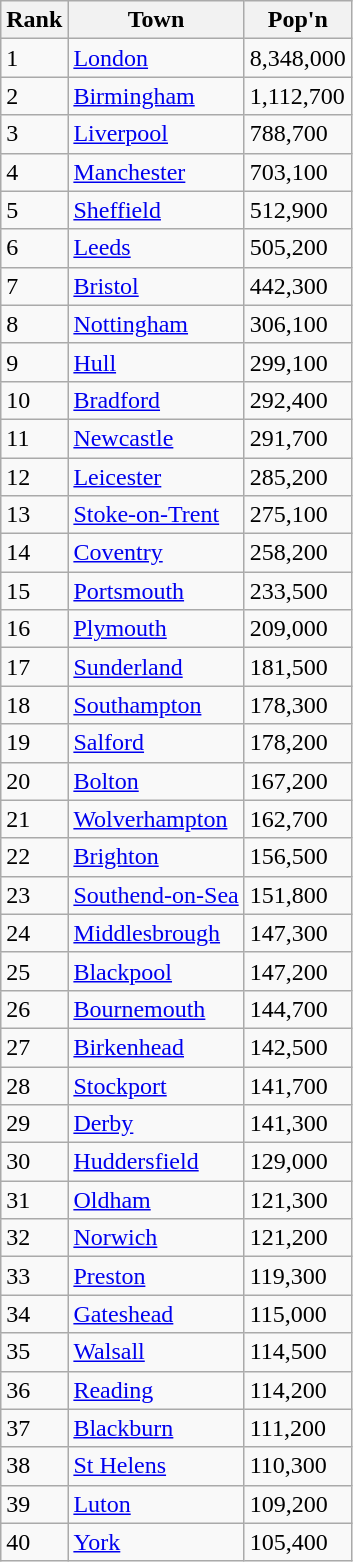<table class="sortable wikitable vatop" style=" margin-right:2em;">
<tr>
<th>Rank</th>
<th>Town</th>
<th>Pop'n</th>
</tr>
<tr>
<td>1</td>
<td><a href='#'>London</a></td>
<td>8,348,000</td>
</tr>
<tr>
<td>2</td>
<td><a href='#'>Birmingham</a></td>
<td>1,112,700</td>
</tr>
<tr>
<td>3</td>
<td><a href='#'>Liverpool</a></td>
<td>788,700</td>
</tr>
<tr>
<td>4</td>
<td><a href='#'>Manchester</a></td>
<td>703,100</td>
</tr>
<tr>
<td>5</td>
<td><a href='#'>Sheffield</a></td>
<td>512,900</td>
</tr>
<tr>
<td>6</td>
<td><a href='#'>Leeds</a></td>
<td>505,200</td>
</tr>
<tr>
<td>7</td>
<td><a href='#'>Bristol</a></td>
<td>442,300</td>
</tr>
<tr>
<td>8</td>
<td><a href='#'>Nottingham</a></td>
<td>306,100</td>
</tr>
<tr>
<td>9</td>
<td><a href='#'>Hull</a></td>
<td>299,100</td>
</tr>
<tr>
<td>10</td>
<td><a href='#'>Bradford</a></td>
<td>292,400</td>
</tr>
<tr>
<td>11</td>
<td><a href='#'>Newcastle</a></td>
<td>291,700</td>
</tr>
<tr>
<td>12</td>
<td><a href='#'>Leicester</a></td>
<td>285,200</td>
</tr>
<tr>
<td>13</td>
<td><a href='#'>Stoke-on-Trent</a></td>
<td>275,100</td>
</tr>
<tr>
<td>14</td>
<td><a href='#'>Coventry</a></td>
<td>258,200</td>
</tr>
<tr>
<td>15</td>
<td><a href='#'>Portsmouth</a></td>
<td>233,500</td>
</tr>
<tr>
<td>16</td>
<td><a href='#'>Plymouth</a></td>
<td>209,000</td>
</tr>
<tr>
<td>17</td>
<td><a href='#'>Sunderland</a></td>
<td>181,500</td>
</tr>
<tr>
<td>18</td>
<td><a href='#'>Southampton</a></td>
<td>178,300</td>
</tr>
<tr>
<td>19</td>
<td><a href='#'>Salford</a></td>
<td>178,200</td>
</tr>
<tr>
<td>20</td>
<td><a href='#'>Bolton</a></td>
<td>167,200</td>
</tr>
<tr>
<td>21</td>
<td><a href='#'>Wolverhampton</a></td>
<td>162,700</td>
</tr>
<tr>
<td>22</td>
<td><a href='#'>Brighton</a></td>
<td>156,500</td>
</tr>
<tr>
<td>23</td>
<td><a href='#'>Southend-on-Sea</a></td>
<td>151,800</td>
</tr>
<tr>
<td>24</td>
<td><a href='#'>Middlesbrough</a></td>
<td>147,300</td>
</tr>
<tr>
<td>25</td>
<td><a href='#'>Blackpool</a></td>
<td>147,200</td>
</tr>
<tr>
<td>26</td>
<td><a href='#'>Bournemouth</a></td>
<td>144,700</td>
</tr>
<tr>
<td>27</td>
<td><a href='#'>Birkenhead</a></td>
<td>142,500</td>
</tr>
<tr>
<td>28</td>
<td><a href='#'>Stockport</a></td>
<td>141,700</td>
</tr>
<tr>
<td>29</td>
<td><a href='#'>Derby</a></td>
<td>141,300</td>
</tr>
<tr>
<td>30</td>
<td><a href='#'>Huddersfield</a></td>
<td>129,000</td>
</tr>
<tr>
<td>31</td>
<td><a href='#'>Oldham</a></td>
<td>121,300</td>
</tr>
<tr>
<td>32</td>
<td><a href='#'>Norwich</a></td>
<td>121,200</td>
</tr>
<tr>
<td>33</td>
<td><a href='#'>Preston</a></td>
<td>119,300</td>
</tr>
<tr>
<td>34</td>
<td><a href='#'>Gateshead</a></td>
<td>115,000</td>
</tr>
<tr>
<td>35</td>
<td><a href='#'>Walsall</a></td>
<td>114,500</td>
</tr>
<tr>
<td>36</td>
<td><a href='#'>Reading</a></td>
<td>114,200</td>
</tr>
<tr>
<td>37</td>
<td><a href='#'>Blackburn</a></td>
<td>111,200</td>
</tr>
<tr>
<td>38</td>
<td><a href='#'>St Helens</a></td>
<td>110,300</td>
</tr>
<tr>
<td>39</td>
<td><a href='#'>Luton</a></td>
<td>109,200</td>
</tr>
<tr>
<td>40</td>
<td><a href='#'>York</a></td>
<td>105,400</td>
</tr>
</table>
